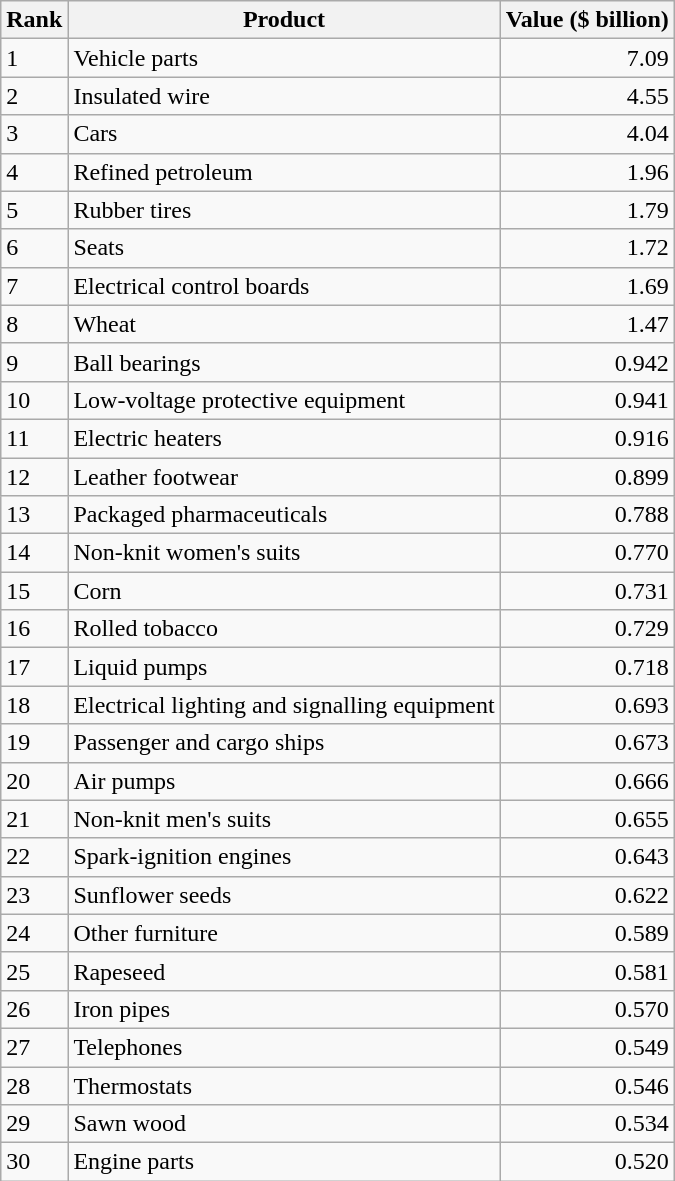<table class="wikitable sortable plainrowheaders">
<tr>
<th scope="col">Rank</th>
<th scope="col">Product</th>
<th scope="col">Value ($ billion)</th>
</tr>
<tr>
<td>1</td>
<td>Vehicle parts</td>
<td style="text-align:right;">7.09</td>
</tr>
<tr>
<td>2</td>
<td>Insulated wire</td>
<td style="text-align:right;">4.55</td>
</tr>
<tr>
<td>3</td>
<td>Cars</td>
<td style="text-align:right;">4.04</td>
</tr>
<tr>
<td>4</td>
<td>Refined petroleum</td>
<td style="text-align:right;">1.96</td>
</tr>
<tr>
<td>5</td>
<td>Rubber tires</td>
<td style="text-align:right;">1.79</td>
</tr>
<tr>
<td>6</td>
<td>Seats</td>
<td style="text-align:right;">1.72</td>
</tr>
<tr>
<td>7</td>
<td>Electrical control boards</td>
<td style="text-align:right;">1.69</td>
</tr>
<tr>
<td>8</td>
<td>Wheat</td>
<td style="text-align:right;">1.47</td>
</tr>
<tr>
<td>9</td>
<td>Ball bearings</td>
<td style="text-align:right;">0.942</td>
</tr>
<tr>
<td>10</td>
<td>Low-voltage protective equipment</td>
<td style="text-align:right;">0.941</td>
</tr>
<tr>
<td>11</td>
<td>Electric heaters</td>
<td style="text-align:right;">0.916</td>
</tr>
<tr>
<td>12</td>
<td>Leather footwear</td>
<td style="text-align:right;">0.899</td>
</tr>
<tr>
<td>13</td>
<td>Packaged pharmaceuticals</td>
<td style="text-align:right;">0.788</td>
</tr>
<tr>
<td>14</td>
<td>Non-knit women's suits</td>
<td style="text-align:right;">0.770</td>
</tr>
<tr>
<td>15</td>
<td>Corn</td>
<td style="text-align:right;">0.731</td>
</tr>
<tr>
<td>16</td>
<td>Rolled tobacco</td>
<td style="text-align:right;">0.729</td>
</tr>
<tr>
<td>17</td>
<td>Liquid pumps</td>
<td style="text-align:right;">0.718</td>
</tr>
<tr>
<td>18</td>
<td>Electrical lighting and signalling equipment</td>
<td style="text-align:right;">0.693</td>
</tr>
<tr>
<td>19</td>
<td>Passenger and cargo ships</td>
<td style="text-align:right;">0.673</td>
</tr>
<tr>
<td>20</td>
<td>Air pumps</td>
<td style="text-align:right;">0.666</td>
</tr>
<tr>
<td>21</td>
<td>Non-knit men's suits</td>
<td style="text-align:right;">0.655</td>
</tr>
<tr>
<td>22</td>
<td>Spark-ignition engines</td>
<td style="text-align:right;">0.643</td>
</tr>
<tr>
<td>23</td>
<td>Sunflower seeds</td>
<td style="text-align:right;">0.622</td>
</tr>
<tr>
<td>24</td>
<td>Other furniture</td>
<td style="text-align:right;">0.589</td>
</tr>
<tr>
<td>25</td>
<td>Rapeseed</td>
<td style="text-align:right;">0.581</td>
</tr>
<tr>
<td>26</td>
<td>Iron pipes</td>
<td style="text-align:right;">0.570</td>
</tr>
<tr>
<td>27</td>
<td>Telephones</td>
<td style="text-align:right;">0.549</td>
</tr>
<tr>
<td>28</td>
<td>Thermostats</td>
<td style="text-align:right;">0.546</td>
</tr>
<tr>
<td>29</td>
<td>Sawn wood</td>
<td style="text-align:right;">0.534</td>
</tr>
<tr>
<td>30</td>
<td>Engine parts</td>
<td style="text-align:right;">0.520</td>
</tr>
</table>
